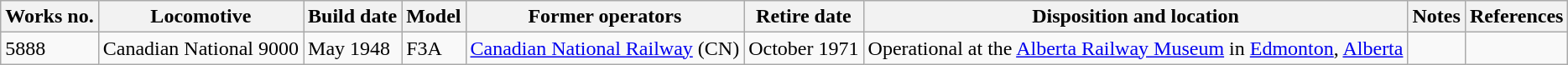<table class="wikitable">
<tr>
<th>Works no.</th>
<th>Locomotive</th>
<th>Build date</th>
<th>Model</th>
<th>Former operators</th>
<th>Retire date</th>
<th>Disposition and location</th>
<th>Notes</th>
<th>References</th>
</tr>
<tr>
<td>5888</td>
<td>Canadian National 9000</td>
<td>May 1948</td>
<td>F3A</td>
<td><a href='#'>Canadian National Railway</a> (CN)</td>
<td>October 1971</td>
<td>Operational at the <a href='#'>Alberta Railway Museum</a> in <a href='#'>Edmonton</a>, <a href='#'>Alberta</a></td>
<td></td>
<td></td>
</tr>
</table>
